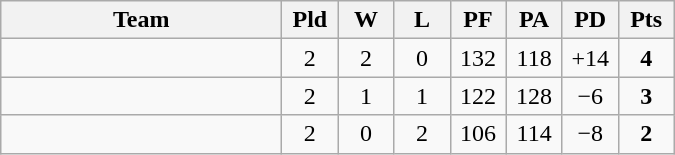<table class=wikitable style="text-align:center">
<tr>
<th width=180>Team</th>
<th width=30>Pld</th>
<th width=30>W</th>
<th width=30>L</th>
<th width=30>PF</th>
<th width=30>PA</th>
<th width=30>PD</th>
<th width=30>Pts</th>
</tr>
<tr>
<td align="left"></td>
<td>2</td>
<td>2</td>
<td>0</td>
<td>132</td>
<td>118</td>
<td>+14</td>
<td><strong>4</strong></td>
</tr>
<tr>
<td align="left"></td>
<td>2</td>
<td>1</td>
<td>1</td>
<td>122</td>
<td>128</td>
<td>−6</td>
<td><strong>3</strong></td>
</tr>
<tr>
<td align="left"></td>
<td>2</td>
<td>0</td>
<td>2</td>
<td>106</td>
<td>114</td>
<td>−8</td>
<td><strong>2</strong></td>
</tr>
</table>
